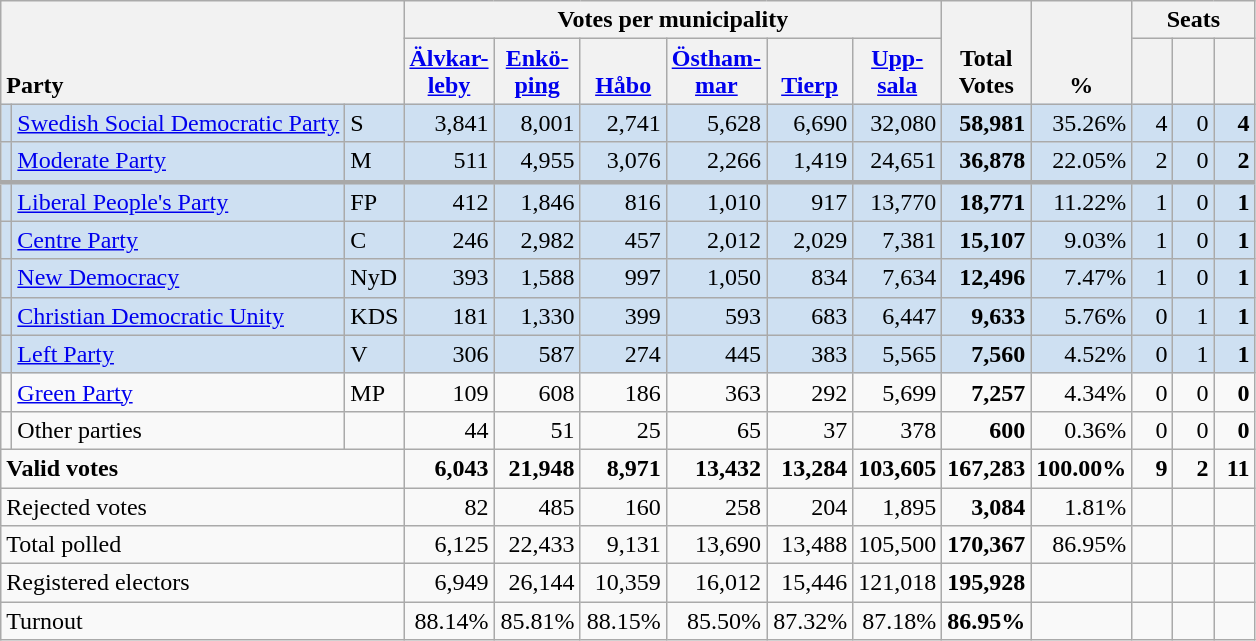<table class="wikitable" border="1" style="text-align:right;">
<tr>
<th style="text-align:left;" valign=bottom rowspan=2 colspan=3>Party</th>
<th colspan=6>Votes per municipality</th>
<th align=center valign=bottom rowspan=2 width="50">Total Votes</th>
<th align=center valign=bottom rowspan=2 width="50">%</th>
<th colspan=3>Seats</th>
</tr>
<tr>
<th align=center valign=bottom width="50"><a href='#'>Älvkar- leby</a></th>
<th align=center valign=bottom width="50"><a href='#'>Enkö- ping</a></th>
<th align=center valign=bottom width="50"><a href='#'>Håbo</a></th>
<th align=center valign=bottom width="50"><a href='#'>Östham- mar</a></th>
<th align=center valign=bottom width="50"><a href='#'>Tierp</a></th>
<th align=center valign=bottom width="50"><a href='#'>Upp- sala</a></th>
<th align=center valign=bottom width="20"><small></small></th>
<th align=center valign=bottom width="20"><small><a href='#'></a></small></th>
<th align=center valign=bottom width="20"><small></small></th>
</tr>
<tr style="background:#CEE0F2;">
<td></td>
<td align=left style="white-space: nowrap;"><a href='#'>Swedish Social Democratic Party</a></td>
<td align=left>S</td>
<td>3,841</td>
<td>8,001</td>
<td>2,741</td>
<td>5,628</td>
<td>6,690</td>
<td>32,080</td>
<td><strong>58,981</strong></td>
<td>35.26%</td>
<td>4</td>
<td>0</td>
<td><strong>4</strong></td>
</tr>
<tr style="background:#CEE0F2;">
<td></td>
<td align=left><a href='#'>Moderate Party</a></td>
<td align=left>M</td>
<td>511</td>
<td>4,955</td>
<td>3,076</td>
<td>2,266</td>
<td>1,419</td>
<td>24,651</td>
<td><strong>36,878</strong></td>
<td>22.05%</td>
<td>2</td>
<td>0</td>
<td><strong>2</strong></td>
</tr>
<tr style="background:#CEE0F2; border-top:3px solid darkgray;">
<td></td>
<td align=left><a href='#'>Liberal People's Party</a></td>
<td align=left>FP</td>
<td>412</td>
<td>1,846</td>
<td>816</td>
<td>1,010</td>
<td>917</td>
<td>13,770</td>
<td><strong>18,771</strong></td>
<td>11.22%</td>
<td>1</td>
<td>0</td>
<td><strong>1</strong></td>
</tr>
<tr style="background:#CEE0F2;">
<td></td>
<td align=left><a href='#'>Centre Party</a></td>
<td align=left>C</td>
<td>246</td>
<td>2,982</td>
<td>457</td>
<td>2,012</td>
<td>2,029</td>
<td>7,381</td>
<td><strong>15,107</strong></td>
<td>9.03%</td>
<td>1</td>
<td>0</td>
<td><strong>1</strong></td>
</tr>
<tr style="background:#CEE0F2;">
<td></td>
<td align=left><a href='#'>New Democracy</a></td>
<td align=left>NyD</td>
<td>393</td>
<td>1,588</td>
<td>997</td>
<td>1,050</td>
<td>834</td>
<td>7,634</td>
<td><strong>12,496</strong></td>
<td>7.47%</td>
<td>1</td>
<td>0</td>
<td><strong>1</strong></td>
</tr>
<tr style="background:#CEE0F2;">
<td></td>
<td align=left><a href='#'>Christian Democratic Unity</a></td>
<td align=left>KDS</td>
<td>181</td>
<td>1,330</td>
<td>399</td>
<td>593</td>
<td>683</td>
<td>6,447</td>
<td><strong>9,633</strong></td>
<td>5.76%</td>
<td>0</td>
<td>1</td>
<td><strong>1</strong></td>
</tr>
<tr style="background:#CEE0F2;">
<td></td>
<td align=left><a href='#'>Left Party</a></td>
<td align=left>V</td>
<td>306</td>
<td>587</td>
<td>274</td>
<td>445</td>
<td>383</td>
<td>5,565</td>
<td><strong>7,560</strong></td>
<td>4.52%</td>
<td>0</td>
<td>1</td>
<td><strong>1</strong></td>
</tr>
<tr>
<td></td>
<td align=left><a href='#'>Green Party</a></td>
<td align=left>MP</td>
<td>109</td>
<td>608</td>
<td>186</td>
<td>363</td>
<td>292</td>
<td>5,699</td>
<td><strong>7,257</strong></td>
<td>4.34%</td>
<td>0</td>
<td>0</td>
<td><strong>0</strong></td>
</tr>
<tr>
<td></td>
<td align=left>Other parties</td>
<td></td>
<td>44</td>
<td>51</td>
<td>25</td>
<td>65</td>
<td>37</td>
<td>378</td>
<td><strong>600</strong></td>
<td>0.36%</td>
<td>0</td>
<td>0</td>
<td><strong>0</strong></td>
</tr>
<tr style="font-weight:bold">
<td align=left colspan=3>Valid votes</td>
<td>6,043</td>
<td>21,948</td>
<td>8,971</td>
<td>13,432</td>
<td>13,284</td>
<td>103,605</td>
<td>167,283</td>
<td>100.00%</td>
<td>9</td>
<td>2</td>
<td>11</td>
</tr>
<tr>
<td align=left colspan=3>Rejected votes</td>
<td>82</td>
<td>485</td>
<td>160</td>
<td>258</td>
<td>204</td>
<td>1,895</td>
<td><strong>3,084</strong></td>
<td>1.81%</td>
<td></td>
<td></td>
<td></td>
</tr>
<tr>
<td align=left colspan=3>Total polled</td>
<td>6,125</td>
<td>22,433</td>
<td>9,131</td>
<td>13,690</td>
<td>13,488</td>
<td>105,500</td>
<td><strong>170,367</strong></td>
<td>86.95%</td>
<td></td>
<td></td>
<td></td>
</tr>
<tr>
<td align=left colspan=3>Registered electors</td>
<td>6,949</td>
<td>26,144</td>
<td>10,359</td>
<td>16,012</td>
<td>15,446</td>
<td>121,018</td>
<td><strong>195,928</strong></td>
<td></td>
<td></td>
<td></td>
<td></td>
</tr>
<tr>
<td align=left colspan=3>Turnout</td>
<td>88.14%</td>
<td>85.81%</td>
<td>88.15%</td>
<td>85.50%</td>
<td>87.32%</td>
<td>87.18%</td>
<td><strong>86.95%</strong></td>
<td></td>
<td></td>
<td></td>
<td></td>
</tr>
</table>
